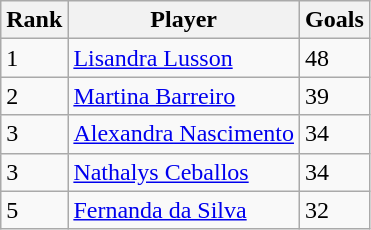<table class="wikitable">
<tr>
<th>Rank</th>
<th>Player</th>
<th>Goals</th>
</tr>
<tr>
<td>1</td>
<td><a href='#'>Lisandra Lusson</a></td>
<td>48</td>
</tr>
<tr>
<td>2</td>
<td><a href='#'>Martina Barreiro</a></td>
<td>39</td>
</tr>
<tr>
<td>3</td>
<td><a href='#'>Alexandra Nascimento</a></td>
<td>34</td>
</tr>
<tr>
<td>3</td>
<td><a href='#'>Nathalys Ceballos</a></td>
<td>34</td>
</tr>
<tr>
<td>5</td>
<td><a href='#'>Fernanda da Silva</a></td>
<td>32</td>
</tr>
</table>
